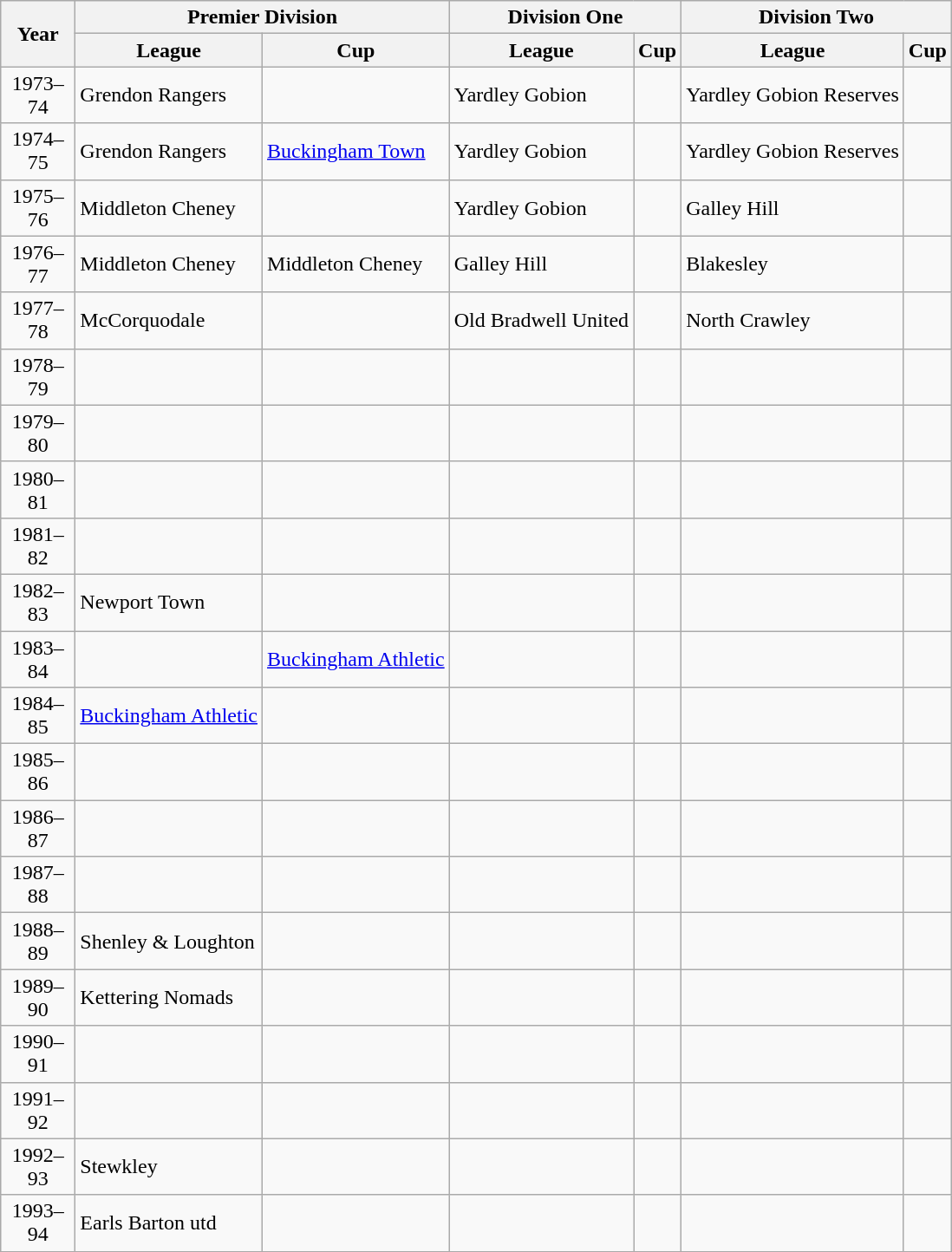<table class="wikitable">
<tr>
<th rowspan="2" align="center" width="50">Year</th>
<th align="center" colspan="2">Premier Division</th>
<th align="center" colspan="2">Division One</th>
<th align="center" colspan="2">Division Two</th>
</tr>
<tr>
<th>League</th>
<th>Cup</th>
<th>League</th>
<th>Cup</th>
<th>League</th>
<th>Cup</th>
</tr>
<tr>
<td align="center">1973–74</td>
<td>Grendon Rangers</td>
<td></td>
<td>Yardley Gobion</td>
<td></td>
<td>Yardley Gobion Reserves</td>
<td></td>
</tr>
<tr>
<td align="center">1974–75</td>
<td>Grendon Rangers</td>
<td><a href='#'>Buckingham Town</a></td>
<td>Yardley Gobion</td>
<td></td>
<td>Yardley Gobion Reserves</td>
<td></td>
</tr>
<tr>
<td align="center">1975–76</td>
<td>Middleton Cheney</td>
<td></td>
<td>Yardley Gobion</td>
<td></td>
<td>Galley Hill</td>
<td></td>
</tr>
<tr>
<td align="center">1976–77</td>
<td>Middleton Cheney</td>
<td>Middleton Cheney</td>
<td>Galley Hill</td>
<td></td>
<td>Blakesley</td>
<td></td>
</tr>
<tr>
<td align="center">1977–78</td>
<td>McCorquodale</td>
<td></td>
<td>Old Bradwell United</td>
<td></td>
<td>North Crawley</td>
<td></td>
</tr>
<tr>
<td align="center">1978–79</td>
<td></td>
<td></td>
<td></td>
<td></td>
<td></td>
<td></td>
</tr>
<tr>
<td align="center">1979–80</td>
<td></td>
<td></td>
<td></td>
<td></td>
<td></td>
<td></td>
</tr>
<tr>
<td align="center">1980–81</td>
<td></td>
<td></td>
<td></td>
<td></td>
<td></td>
<td></td>
</tr>
<tr>
<td align="center">1981–82</td>
<td></td>
<td></td>
<td></td>
<td></td>
<td></td>
<td></td>
</tr>
<tr>
<td align="center">1982–83</td>
<td>Newport Town</td>
<td></td>
<td></td>
<td></td>
<td></td>
<td></td>
</tr>
<tr>
<td align="center">1983–84</td>
<td></td>
<td><a href='#'>Buckingham Athletic</a></td>
<td></td>
<td></td>
<td></td>
<td></td>
</tr>
<tr>
<td align="center">1984–85</td>
<td><a href='#'>Buckingham Athletic</a></td>
<td></td>
<td></td>
<td></td>
<td></td>
<td></td>
</tr>
<tr>
<td align="center">1985–86</td>
<td></td>
<td></td>
<td></td>
<td></td>
<td></td>
<td></td>
</tr>
<tr>
<td align="center">1986–87</td>
<td></td>
<td></td>
<td></td>
<td></td>
<td></td>
<td></td>
</tr>
<tr>
<td align="center">1987–88</td>
<td></td>
<td></td>
<td></td>
<td></td>
<td></td>
<td></td>
</tr>
<tr>
<td align="center">1988–89</td>
<td>Shenley & Loughton</td>
<td></td>
<td></td>
<td></td>
<td></td>
<td></td>
</tr>
<tr>
<td align="center">1989–90</td>
<td>Kettering Nomads</td>
<td></td>
<td></td>
<td></td>
<td></td>
<td></td>
</tr>
<tr>
<td align="center">1990–91</td>
<td></td>
<td></td>
<td></td>
<td></td>
<td></td>
<td></td>
</tr>
<tr>
<td align="center">1991–92</td>
<td></td>
<td></td>
<td></td>
<td></td>
<td></td>
<td></td>
</tr>
<tr>
<td align="center">1992–93</td>
<td>Stewkley</td>
<td></td>
<td></td>
<td></td>
<td></td>
<td></td>
</tr>
<tr>
<td align="center">1993–94</td>
<td>Earls Barton utd<br></td>
<td></td>
<td></td>
<td></td>
<td></td>
<td></td>
</tr>
<tr>
</tr>
</table>
